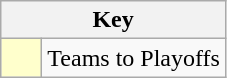<table class="wikitable" style="text-align: center;">
<tr>
<th colspan=2>Key</th>
</tr>
<tr>
<td style="background:#ffffcc; width:20px;"></td>
<td align=left>Teams to Playoffs</td>
</tr>
</table>
